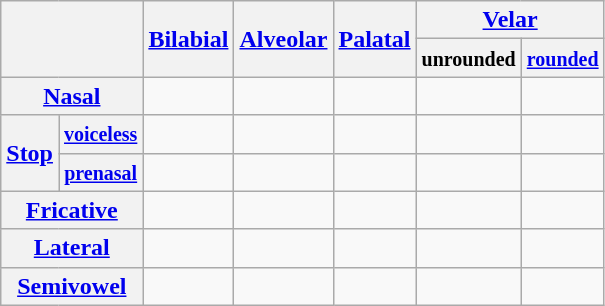<table class="wikitable" style="text-align: center;">
<tr>
<th rowspan="2" colspan="2"></th>
<th rowspan="2"><a href='#'>Bilabial</a></th>
<th rowspan="2"><a href='#'>Alveolar</a></th>
<th rowspan="2"><a href='#'>Palatal</a></th>
<th colspan="2"><a href='#'>Velar</a></th>
</tr>
<tr>
<th><small>unrounded</small></th>
<th><small><a href='#'>rounded</a></small></th>
</tr>
<tr>
<th colspan="2"><a href='#'>Nasal</a></th>
<td></td>
<td></td>
<td></td>
<td></td>
<td></td>
</tr>
<tr>
<th rowspan="2"><a href='#'>Stop</a></th>
<th><a href='#'><small>voiceless</small></a></th>
<td></td>
<td></td>
<td></td>
<td></td>
<td></td>
</tr>
<tr>
<th><small><a href='#'>prenasal</a></small></th>
<td></td>
<td></td>
<td></td>
<td></td>
<td></td>
</tr>
<tr>
<th colspan="2"><a href='#'>Fricative</a></th>
<td></td>
<td></td>
<td></td>
<td></td>
<td></td>
</tr>
<tr>
<th colspan="2"><a href='#'>Lateral</a></th>
<td></td>
<td></td>
<td></td>
<td></td>
<td></td>
</tr>
<tr>
<th colspan="2"><a href='#'>Semivowel</a></th>
<td></td>
<td></td>
<td></td>
<td></td>
<td></td>
</tr>
</table>
